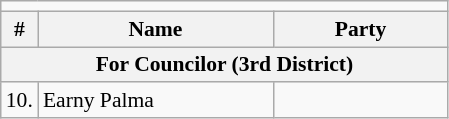<table class=wikitable style="font-size:90%">
<tr>
<td colspan=5 bgcolor=></td>
</tr>
<tr>
<th>#</th>
<th width=150px>Name</th>
<th colspan=2 width=110px>Party</th>
</tr>
<tr>
<th colspan=5>For Councilor (3rd District)</th>
</tr>
<tr>
<td>10.</td>
<td>Earny Palma</td>
<td></td>
</tr>
</table>
